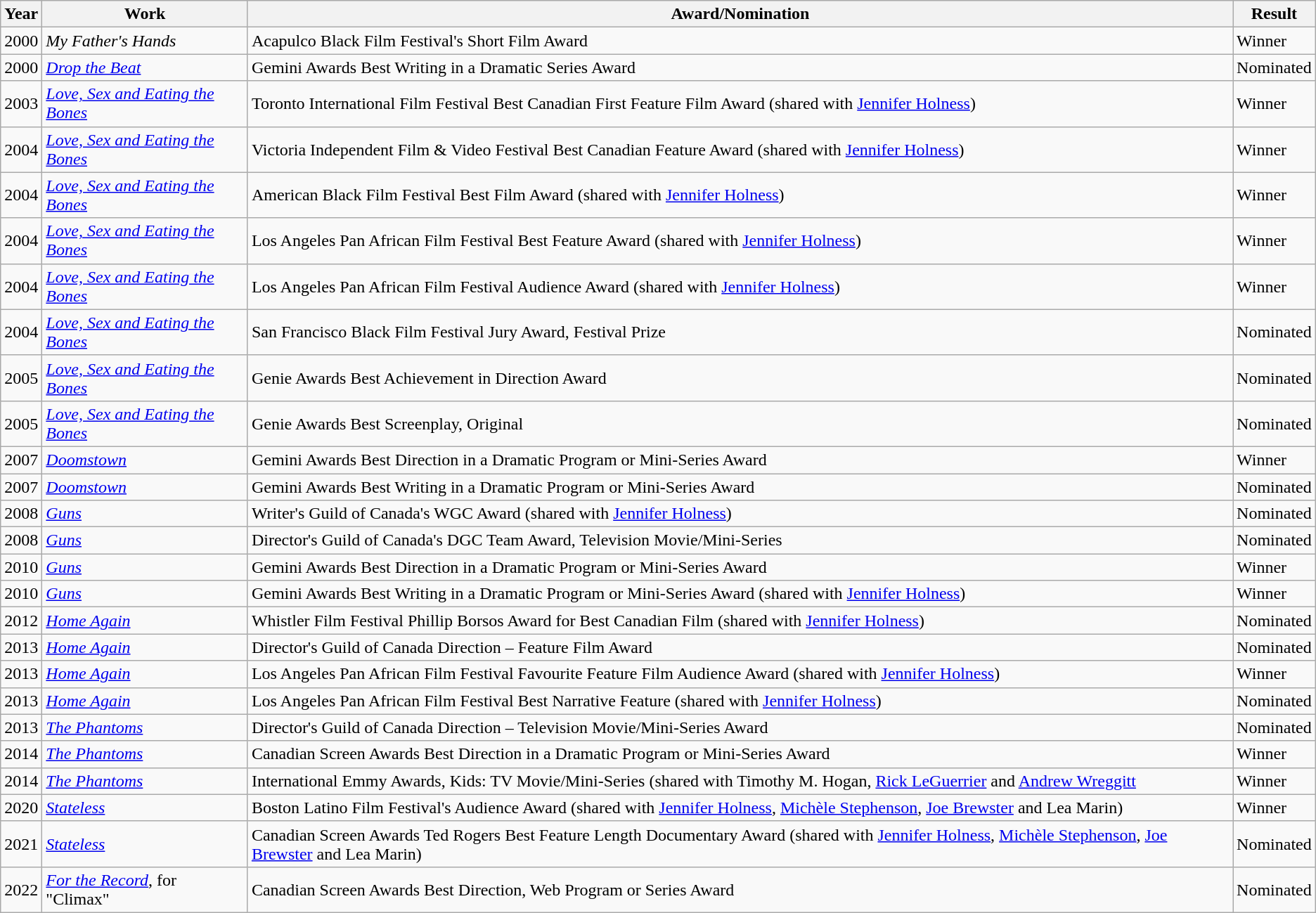<table class="wikitable">
<tr>
<th>Year</th>
<th>Work</th>
<th>Award/Nomination</th>
<th>Result</th>
</tr>
<tr>
<td>2000</td>
<td><em>My Father's Hands</em></td>
<td>Acapulco Black Film Festival's Short Film Award</td>
<td>Winner</td>
</tr>
<tr>
<td>2000</td>
<td><em><a href='#'>Drop the Beat</a></em></td>
<td>Gemini Awards Best Writing in a Dramatic Series Award</td>
<td>Nominated</td>
</tr>
<tr>
<td>2003</td>
<td><em><a href='#'>Love, Sex and Eating the Bones</a></em></td>
<td>Toronto International Film Festival Best Canadian First Feature Film Award (shared with <a href='#'>Jennifer Holness</a>)</td>
<td>Winner</td>
</tr>
<tr>
<td>2004</td>
<td><em><a href='#'>Love, Sex and Eating the Bones</a></em></td>
<td>Victoria Independent Film & Video Festival Best Canadian Feature Award (shared with <a href='#'>Jennifer Holness</a>)</td>
<td>Winner</td>
</tr>
<tr>
<td>2004</td>
<td><em><a href='#'>Love, Sex and Eating the Bones</a></em></td>
<td>American Black Film Festival Best Film Award (shared with <a href='#'>Jennifer Holness</a>)</td>
<td>Winner</td>
</tr>
<tr>
<td>2004</td>
<td><em><a href='#'>Love, Sex and Eating the Bones</a></em></td>
<td>Los Angeles Pan African Film Festival Best Feature Award (shared with <a href='#'>Jennifer Holness</a>)</td>
<td>Winner</td>
</tr>
<tr>
<td>2004</td>
<td><em><a href='#'>Love, Sex and Eating the Bones</a></em></td>
<td>Los Angeles Pan African Film Festival Audience Award (shared with <a href='#'>Jennifer Holness</a>)</td>
<td>Winner</td>
</tr>
<tr>
<td>2004</td>
<td><em><a href='#'>Love, Sex and Eating the Bones</a></em></td>
<td>San Francisco Black Film Festival Jury Award, Festival Prize</td>
<td>Nominated</td>
</tr>
<tr>
<td>2005</td>
<td><em><a href='#'>Love, Sex and Eating the Bones</a></em></td>
<td>Genie Awards Best Achievement in Direction Award</td>
<td>Nominated</td>
</tr>
<tr>
<td>2005</td>
<td><em><a href='#'>Love, Sex and Eating the Bones</a></em></td>
<td>Genie Awards Best Screenplay, Original</td>
<td>Nominated</td>
</tr>
<tr>
<td>2007</td>
<td><em><a href='#'>Doomstown</a></em></td>
<td>Gemini Awards Best Direction in a Dramatic Program or Mini-Series Award</td>
<td>Winner</td>
</tr>
<tr>
<td>2007</td>
<td><em><a href='#'>Doomstown</a></em></td>
<td>Gemini Awards Best Writing in a Dramatic Program or Mini-Series Award</td>
<td>Nominated</td>
</tr>
<tr>
<td>2008</td>
<td><em><a href='#'>Guns</a></em></td>
<td>Writer's Guild of Canada's WGC Award (shared with <a href='#'>Jennifer Holness</a>)</td>
<td>Nominated</td>
</tr>
<tr>
<td>2008</td>
<td><em><a href='#'>Guns</a></em></td>
<td>Director's Guild of Canada's DGC Team Award, Television Movie/Mini-Series</td>
<td>Nominated</td>
</tr>
<tr>
<td>2010</td>
<td><em><a href='#'>Guns</a></em></td>
<td>Gemini Awards Best Direction in a Dramatic Program or Mini-Series Award</td>
<td>Winner</td>
</tr>
<tr>
<td>2010</td>
<td><em><a href='#'>Guns</a></em></td>
<td>Gemini Awards Best Writing in a Dramatic Program or Mini-Series Award (shared with <a href='#'>Jennifer Holness</a>)</td>
<td>Winner</td>
</tr>
<tr>
<td>2012</td>
<td><em><a href='#'>Home Again</a></em></td>
<td>Whistler Film Festival Phillip Borsos Award for Best Canadian Film (shared with <a href='#'>Jennifer Holness</a>)</td>
<td>Nominated</td>
</tr>
<tr>
<td>2013</td>
<td><em><a href='#'>Home Again</a></em></td>
<td>Director's Guild of Canada Direction – Feature Film Award</td>
<td>Nominated</td>
</tr>
<tr>
<td>2013</td>
<td><em><a href='#'>Home Again</a></em></td>
<td>Los Angeles Pan African Film Festival Favourite Feature Film Audience Award (shared with <a href='#'>Jennifer Holness</a>)</td>
<td>Winner</td>
</tr>
<tr>
<td>2013</td>
<td><em><a href='#'>Home Again</a></em></td>
<td>Los Angeles Pan African Film Festival Best Narrative Feature (shared with <a href='#'>Jennifer Holness</a>)</td>
<td>Nominated</td>
</tr>
<tr>
<td>2013</td>
<td><em><a href='#'>The Phantoms</a></em></td>
<td>Director's Guild of Canada Direction – Television Movie/Mini-Series Award</td>
<td>Nominated</td>
</tr>
<tr>
<td>2014</td>
<td><em><a href='#'>The Phantoms</a></em></td>
<td>Canadian Screen Awards Best Direction in a Dramatic Program or Mini-Series Award</td>
<td>Winner</td>
</tr>
<tr>
<td>2014</td>
<td><em><a href='#'>The Phantoms</a></em></td>
<td>International Emmy Awards, Kids: TV Movie/Mini-Series (shared with Timothy M. Hogan, <a href='#'>Rick LeGuerrier</a> and <a href='#'>Andrew Wreggitt</a></td>
<td>Winner</td>
</tr>
<tr>
<td>2020</td>
<td><em><a href='#'>Stateless</a></em></td>
<td>Boston Latino Film Festival's Audience Award (shared with <a href='#'>Jennifer Holness</a>, <a href='#'>Michèle Stephenson</a>, <a href='#'>Joe Brewster</a> and Lea Marin)</td>
<td>Winner</td>
</tr>
<tr>
<td>2021</td>
<td><em><a href='#'>Stateless</a></em></td>
<td>Canadian Screen Awards Ted Rogers Best Feature Length Documentary Award (shared with <a href='#'>Jennifer Holness</a>, <a href='#'>Michèle Stephenson</a>, <a href='#'>Joe Brewster</a> and Lea Marin)</td>
<td>Nominated</td>
</tr>
<tr>
<td>2022</td>
<td><em><a href='#'>For the Record</a></em>, for "Climax"</td>
<td>Canadian Screen Awards Best Direction, Web Program or Series Award</td>
<td>Nominated</td>
</tr>
</table>
